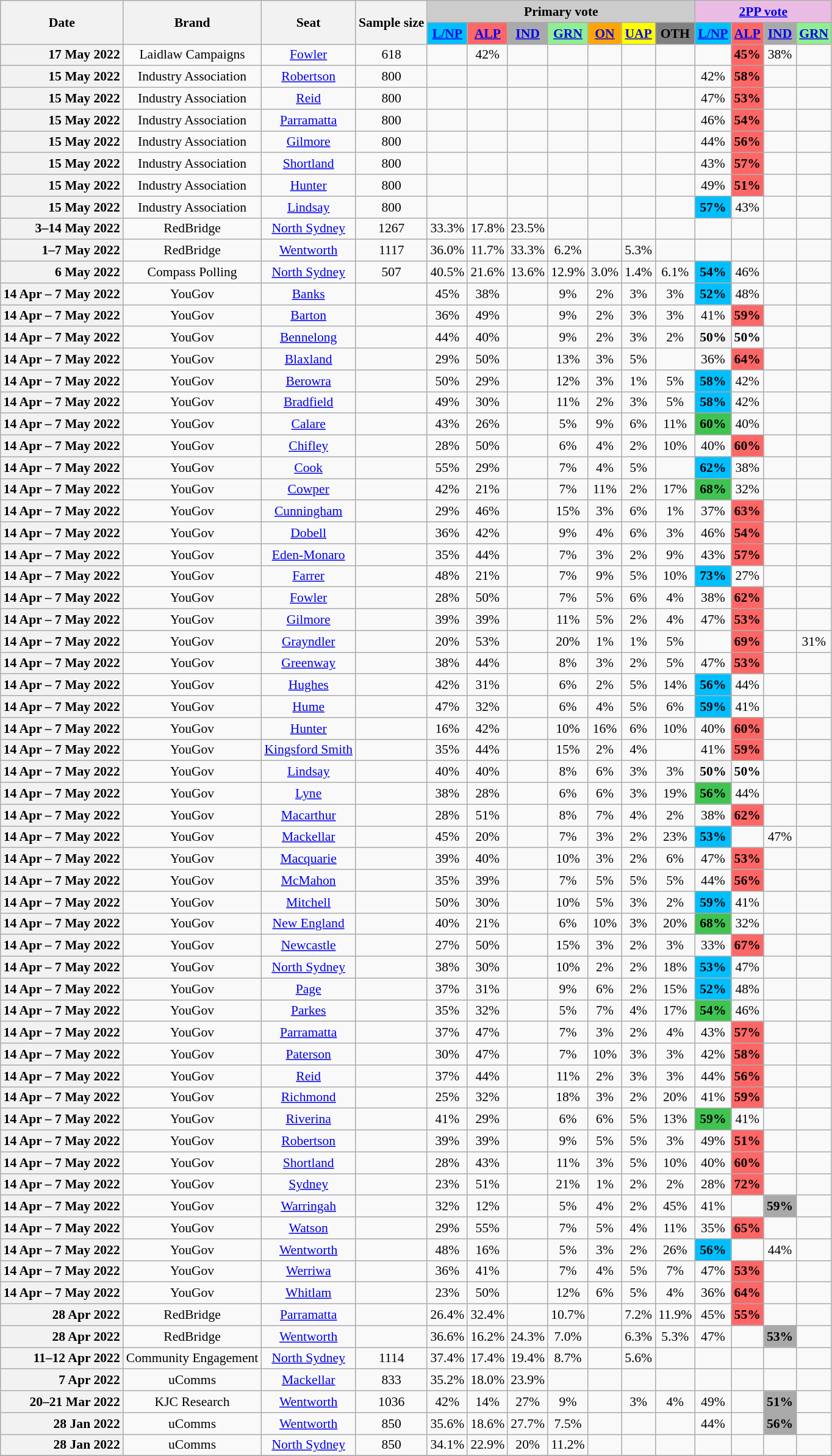<table class=wikitable style=text-align:center;font-size:90%>
<tr>
<th rowspan=2>Date</th>
<th rowspan=2>Brand</th>
<th rowspan=2>Seat</th>
<th rowspan=2 style=max-width:5em>Sample size</th>
<th colspan=7 style=background:#ccc>Primary vote</th>
<th colspan=4 style=background:#ebbce3><a href='#'>2PP vote</a></th>
</tr>
<tr>
<th style=background:#00bfff><a href='#'>L/NP</a></th>
<th style=background:#f66><a href='#'>ALP</a></th>
<th style=background:darkGrey><a href='#'>IND</a></th>
<th style=background:#90ee90><a href='#'>GRN</a></th>
<th style=background:orange><a href='#'>ON</a></th>
<th style=background:yellow><a href='#'>UAP</a></th>
<th style=background:gray>OTH</th>
<th style=background:#00bfff><a href='#'>L/NP</a></th>
<th style=background:#f66><a href='#'>ALP</a></th>
<th style=background:darkGrey><a href='#'>IND</a></th>
<th style=background:#90ee90><a href='#'>GRN</a></th>
</tr>
<tr>
<th style=text-align:right data-sort-value=17-May-2022>17 May 2022</th>
<td>Laidlaw Campaigns</td>
<td><a href='#'>Fowler</a></td>
<td>618</td>
<td></td>
<td>42%</td>
<td></td>
<td></td>
<td></td>
<td></td>
<td></td>
<td></td>
<td style=background:#f66><strong>45%</strong></td>
<td>38%</td>
<td></td>
</tr>
<tr>
<th style=text-align:right data-sort-value=15-May-2022>15 May 2022</th>
<td>Industry Association</td>
<td><a href='#'>Robertson</a></td>
<td>800</td>
<td></td>
<td></td>
<td></td>
<td></td>
<td></td>
<td></td>
<td></td>
<td>42%</td>
<td style=background:#f66><strong>58%</strong></td>
<td></td>
<td></td>
</tr>
<tr>
<th style=text-align:right data-sort-value=15-May-2022>15 May 2022</th>
<td>Industry Association</td>
<td><a href='#'>Reid</a></td>
<td>800</td>
<td></td>
<td></td>
<td></td>
<td></td>
<td></td>
<td></td>
<td></td>
<td>47%</td>
<td style=background:#f66><strong>53%</strong></td>
<td></td>
<td></td>
</tr>
<tr>
<th style=text-align:right data-sort-value=15-May-2022>15 May 2022</th>
<td>Industry Association</td>
<td><a href='#'>Parramatta</a></td>
<td>800</td>
<td></td>
<td></td>
<td></td>
<td></td>
<td></td>
<td></td>
<td></td>
<td>46%</td>
<td style=background:#f66><strong>54%</strong></td>
<td></td>
<td></td>
</tr>
<tr>
<th style=text-align:right data-sort-value=15-May-2022>15 May 2022</th>
<td>Industry Association</td>
<td><a href='#'>Gilmore</a></td>
<td>800</td>
<td></td>
<td></td>
<td></td>
<td></td>
<td></td>
<td></td>
<td></td>
<td>44%</td>
<td style=background:#f66><strong>56%</strong></td>
<td></td>
<td></td>
</tr>
<tr>
<th style=text-align:right data-sort-value=15-May-2022>15 May 2022</th>
<td>Industry Association</td>
<td><a href='#'>Shortland</a></td>
<td>800</td>
<td></td>
<td></td>
<td></td>
<td></td>
<td></td>
<td></td>
<td></td>
<td>43%</td>
<td style=background:#f66><strong>57%</strong></td>
<td></td>
<td></td>
</tr>
<tr>
<th style=text-align:right data-sort-value=15-May-2022>15 May 2022</th>
<td>Industry Association</td>
<td><a href='#'>Hunter</a></td>
<td>800</td>
<td></td>
<td></td>
<td></td>
<td></td>
<td></td>
<td></td>
<td></td>
<td>49%</td>
<td style=background:#f66><strong>51%</strong></td>
<td></td>
<td></td>
</tr>
<tr>
<th style=text-align:right data-sort-value=15-May-2022>15 May 2022</th>
<td>Industry Association</td>
<td><a href='#'>Lindsay</a></td>
<td>800</td>
<td></td>
<td></td>
<td></td>
<td></td>
<td></td>
<td></td>
<td></td>
<td style=background:#00bfff><strong>57%</strong></td>
<td>43%</td>
<td></td>
<td></td>
</tr>
<tr>
<th style=text-align:right data-sort-value=4-May-2022>3–14 May 2022</th>
<td>RedBridge</td>
<td><a href='#'>North Sydney</a></td>
<td>1267</td>
<td>33.3%</td>
<td>17.8%</td>
<td>23.5%</td>
<td></td>
<td></td>
<td></td>
<td></td>
<td></td>
<td></td>
<td></td>
<td></td>
</tr>
<tr>
<th style=text-align:right data-sort-value=4-May-2022>1–7 May 2022</th>
<td>RedBridge</td>
<td><a href='#'>Wentworth</a></td>
<td>1117</td>
<td>36.0%</td>
<td>11.7%</td>
<td>33.3%</td>
<td>6.2%</td>
<td></td>
<td>5.3%</td>
<td></td>
<td></td>
<td></td>
<td></td>
<td></td>
</tr>
<tr>
<th style=text-align:right data-sort-value=6-May-2022>6 May 2022</th>
<td>Compass Polling</td>
<td><a href='#'>North Sydney</a></td>
<td>507</td>
<td>40.5%</td>
<td>21.6%</td>
<td>13.6%</td>
<td>12.9%</td>
<td>3.0%</td>
<td>1.4%</td>
<td>6.1%</td>
<td style=background:#00bfff><strong>54%</strong></td>
<td>46%</td>
<td></td>
<td></td>
</tr>
<tr>
<th style=text-align:right data-sort-value=7-May-2022>14 Apr – 7 May 2022</th>
<td>YouGov</td>
<td><a href='#'>Banks</a></td>
<td></td>
<td>45%</td>
<td>38%</td>
<td></td>
<td>9%</td>
<td>2%</td>
<td>3%</td>
<td>3%</td>
<td style=background:#00bfff><strong>52%</strong></td>
<td>48%</td>
<td></td>
<td></td>
</tr>
<tr>
<th style=text-align:right data-sort-value=7-May-2022>14 Apr – 7 May 2022</th>
<td>YouGov</td>
<td><a href='#'>Barton</a></td>
<td></td>
<td>36%</td>
<td>49%</td>
<td></td>
<td>9%</td>
<td>2%</td>
<td>3%</td>
<td>3%</td>
<td>41%</td>
<td style=background:#f66><strong>59%</strong></td>
<td></td>
<td></td>
</tr>
<tr>
<th style=text-align:right data-sort-value=7-May-2022>14 Apr – 7 May 2022</th>
<td>YouGov</td>
<td><a href='#'>Bennelong</a></td>
<td></td>
<td>44%</td>
<td>40%</td>
<td></td>
<td>9%</td>
<td>2%</td>
<td>3%</td>
<td>2%</td>
<th>50%</th>
<td><strong>50%</strong></td>
<td></td>
<td></td>
</tr>
<tr>
<th style=text-align:right data-sort-value=7-May-2022>14 Apr – 7 May 2022</th>
<td>YouGov</td>
<td><a href='#'>Blaxland</a></td>
<td></td>
<td>29%</td>
<td>50%</td>
<td></td>
<td>13%</td>
<td>3%</td>
<td>5%</td>
<td></td>
<td>36%</td>
<td style=background:#f66><strong>64%</strong></td>
<td></td>
<td></td>
</tr>
<tr>
<th style=text-align:right data-sort-value=7-May-2022>14 Apr – 7 May 2022</th>
<td>YouGov</td>
<td><a href='#'>Berowra</a></td>
<td></td>
<td>50%</td>
<td>29%</td>
<td></td>
<td>12%</td>
<td>3%</td>
<td>1%</td>
<td>5%</td>
<td style=background:#00bfff><strong>58%</strong></td>
<td>42%</td>
<td></td>
<td></td>
</tr>
<tr>
<th style=text-align:right data-sort-value=7-May-2022>14 Apr – 7 May 2022</th>
<td>YouGov</td>
<td><a href='#'>Bradfield</a></td>
<td></td>
<td>49%</td>
<td>30%</td>
<td></td>
<td>11%</td>
<td>2%</td>
<td>3%</td>
<td>5%</td>
<td style=background:#00bfff><strong>58%</strong></td>
<td>42%</td>
<td></td>
<td></td>
</tr>
<tr>
<th style=text-align:right data-sort-value=7-May-2022>14 Apr – 7 May 2022</th>
<td>YouGov</td>
<td><a href='#'>Calare</a></td>
<td></td>
<td>43%</td>
<td>26%</td>
<td></td>
<td>5%</td>
<td>9%</td>
<td>6%</td>
<td>11%</td>
<td style=background:#40c351><strong>60%</strong></td>
<td>40%</td>
<td></td>
<td></td>
</tr>
<tr>
<th style=text-align:right data-sort-value=7-May-2022>14 Apr – 7 May 2022</th>
<td>YouGov</td>
<td><a href='#'>Chifley</a></td>
<td></td>
<td>28%</td>
<td>50%</td>
<td></td>
<td>6%</td>
<td>4%</td>
<td>2%</td>
<td>10%</td>
<td>40%</td>
<td style=background:#f66><strong>60%</strong></td>
<td></td>
<td></td>
</tr>
<tr>
<th style=text-align:right data-sort-value=7-May-2022>14 Apr – 7 May 2022</th>
<td>YouGov</td>
<td><a href='#'>Cook</a></td>
<td></td>
<td>55%</td>
<td>29%</td>
<td></td>
<td>7%</td>
<td>4%</td>
<td>5%</td>
<td></td>
<td style=background:#00bfff><strong>62%</strong></td>
<td>38%</td>
<td></td>
<td></td>
</tr>
<tr>
<th style=text-align:right data-sort-value=7-May-2022>14 Apr – 7 May 2022</th>
<td>YouGov</td>
<td><a href='#'>Cowper</a></td>
<td></td>
<td>42%</td>
<td>21%</td>
<td></td>
<td>7%</td>
<td>11%</td>
<td>2%</td>
<td>17%</td>
<td style=background:#40c351><strong>68%</strong></td>
<td>32%</td>
<td></td>
<td></td>
</tr>
<tr>
<th style=text-align:right data-sort-value=7-May-2022>14 Apr – 7 May 2022</th>
<td>YouGov</td>
<td><a href='#'>Cunningham</a></td>
<td></td>
<td>29%</td>
<td>46%</td>
<td></td>
<td>15%</td>
<td>3%</td>
<td>6%</td>
<td>1%</td>
<td>37%</td>
<td style=background:#f66><strong>63%</strong></td>
<td></td>
<td></td>
</tr>
<tr>
<th style=text-align:right data-sort-value=7-May-2022>14 Apr – 7 May 2022</th>
<td>YouGov</td>
<td><a href='#'>Dobell</a></td>
<td></td>
<td>36%</td>
<td>42%</td>
<td></td>
<td>9%</td>
<td>4%</td>
<td>6%</td>
<td>3%</td>
<td>46%</td>
<td style=background:#f66><strong>54%</strong></td>
<td></td>
<td></td>
</tr>
<tr>
<th style=text-align:right data-sort-value=7-May-2022>14 Apr – 7 May 2022</th>
<td>YouGov</td>
<td><a href='#'>Eden-Monaro</a></td>
<td></td>
<td>35%</td>
<td>44%</td>
<td></td>
<td>7%</td>
<td>3%</td>
<td>2%</td>
<td>9%</td>
<td>43%</td>
<td style=background:#f66><strong>57%</strong></td>
<td></td>
<td></td>
</tr>
<tr>
<th style=text-align:right data-sort-value=7-May-2022>14 Apr – 7 May 2022</th>
<td>YouGov</td>
<td><a href='#'>Farrer</a></td>
<td></td>
<td>48%</td>
<td>21%</td>
<td></td>
<td>7%</td>
<td>9%</td>
<td>5%</td>
<td>10%</td>
<td style=background:#00bfff><strong>73%</strong></td>
<td>27%</td>
<td></td>
<td></td>
</tr>
<tr>
<th style=text-align:right data-sort-value=7-May-2022>14 Apr – 7 May 2022</th>
<td>YouGov</td>
<td><a href='#'>Fowler</a></td>
<td></td>
<td>28%</td>
<td>50%</td>
<td></td>
<td>7%</td>
<td>5%</td>
<td>6%</td>
<td>4%</td>
<td>38%</td>
<td style=background:#f66><strong>62%</strong></td>
<td></td>
<td></td>
</tr>
<tr>
<th style=text-align:right data-sort-value=7-May-2022>14 Apr – 7 May 2022</th>
<td>YouGov</td>
<td><a href='#'>Gilmore</a></td>
<td></td>
<td>39%</td>
<td>39%</td>
<td></td>
<td>11%</td>
<td>5%</td>
<td>2%</td>
<td>4%</td>
<td>47%</td>
<td style=background:#f66><strong>53%</strong></td>
<td></td>
<td></td>
</tr>
<tr>
<th style=text-align:right data-sort-value=7-May-2022>14 Apr – 7 May 2022</th>
<td>YouGov</td>
<td><a href='#'>Grayndler</a></td>
<td></td>
<td>20%</td>
<td>53%</td>
<td></td>
<td>20%</td>
<td>1%</td>
<td>1%</td>
<td>5%</td>
<td></td>
<td style=background:#f66><strong>69%</strong></td>
<td></td>
<td>31%</td>
</tr>
<tr>
<th style=text-align:right data-sort-value=7-May-2022>14 Apr – 7 May 2022</th>
<td>YouGov</td>
<td><a href='#'>Greenway</a></td>
<td></td>
<td>38%</td>
<td>44%</td>
<td></td>
<td>8%</td>
<td>3%</td>
<td>2%</td>
<td>5%</td>
<td>47%</td>
<td style=background:#f66><strong>53%</strong></td>
<td></td>
<td></td>
</tr>
<tr>
<th style=text-align:right data-sort-value=7-May-2022>14 Apr – 7 May 2022</th>
<td>YouGov</td>
<td><a href='#'>Hughes</a></td>
<td></td>
<td>42%</td>
<td>31%</td>
<td></td>
<td>6%</td>
<td>2%</td>
<td>5%</td>
<td>14%</td>
<td style=background:#00bfff><strong>56%</strong></td>
<td>44%</td>
<td></td>
<td></td>
</tr>
<tr>
<th style=text-align:right data-sort-value=7-May-2022>14 Apr – 7 May 2022</th>
<td>YouGov</td>
<td><a href='#'>Hume</a></td>
<td></td>
<td>47%</td>
<td>32%</td>
<td></td>
<td>6%</td>
<td>4%</td>
<td>5%</td>
<td>6%</td>
<td style=background:#00bfff><strong>59%</strong></td>
<td>41%</td>
<td></td>
<td></td>
</tr>
<tr>
<th style=text-align:right data-sort-value=7-May-2022>14 Apr – 7 May 2022</th>
<td>YouGov</td>
<td><a href='#'>Hunter</a></td>
<td></td>
<td>16%</td>
<td>42%</td>
<td></td>
<td>10%</td>
<td>16%</td>
<td>6%</td>
<td>10%</td>
<td>40%</td>
<td style=background:#f66><strong>60%</strong></td>
<td></td>
<td></td>
</tr>
<tr>
<th style=text-align:right data-sort-value=7-May-2022>14 Apr – 7 May 2022</th>
<td>YouGov</td>
<td><a href='#'>Kingsford Smith</a></td>
<td></td>
<td>35%</td>
<td>44%</td>
<td></td>
<td>15%</td>
<td>2%</td>
<td>4%</td>
<td></td>
<td>41%</td>
<td style=background:#f66><strong>59%</strong></td>
<td></td>
<td></td>
</tr>
<tr>
<th style=text-align:right data-sort-value=7-May-2022>14 Apr – 7 May 2022</th>
<td>YouGov</td>
<td><a href='#'>Lindsay</a></td>
<td></td>
<td>40%</td>
<td>40%</td>
<td></td>
<td>8%</td>
<td>6%</td>
<td>3%</td>
<td>3%</td>
<th>50%</th>
<td><strong>50%</strong></td>
<td></td>
<td></td>
</tr>
<tr>
<th style=text-align:right data-sort-value=7-May-2022>14 Apr – 7 May 2022</th>
<td>YouGov</td>
<td><a href='#'>Lyne</a></td>
<td></td>
<td>38%</td>
<td>28%</td>
<td></td>
<td>6%</td>
<td>6%</td>
<td>3%</td>
<td>19%</td>
<td style=background:#40c351><strong>56%</strong></td>
<td>44%</td>
<td></td>
<td></td>
</tr>
<tr>
<th style=text-align:right data-sort-value=7-May-2022>14 Apr – 7 May 2022</th>
<td>YouGov</td>
<td><a href='#'>Macarthur</a></td>
<td></td>
<td>28%</td>
<td>51%</td>
<td></td>
<td>8%</td>
<td>7%</td>
<td>4%</td>
<td>2%</td>
<td>38%</td>
<td style=background:#f66><strong>62%</strong></td>
<td></td>
<td></td>
</tr>
<tr>
<th style=text-align:right data-sort-value=7-May-2022>14 Apr – 7 May 2022</th>
<td>YouGov</td>
<td><a href='#'>Mackellar</a></td>
<td></td>
<td>45%</td>
<td>20%</td>
<td></td>
<td>7%</td>
<td>3%</td>
<td>2%</td>
<td>23%</td>
<td style=background:#00bfff><strong>53%</strong></td>
<td></td>
<td>47%</td>
<td></td>
</tr>
<tr>
<th style=text-align:right data-sort-value=7-May-2022>14 Apr – 7 May 2022</th>
<td>YouGov</td>
<td><a href='#'>Macquarie</a></td>
<td></td>
<td>39%</td>
<td>40%</td>
<td></td>
<td>10%</td>
<td>3%</td>
<td>2%</td>
<td>6%</td>
<td>47%</td>
<td style=background:#f66><strong>53%</strong></td>
<td></td>
<td></td>
</tr>
<tr>
<th style=text-align:right data-sort-value=7-May-2022>14 Apr – 7 May 2022</th>
<td>YouGov</td>
<td><a href='#'>McMahon</a></td>
<td></td>
<td>35%</td>
<td>39%</td>
<td></td>
<td>7%</td>
<td>5%</td>
<td>5%</td>
<td>5%</td>
<td>44%</td>
<td style=background:#f66><strong>56%</strong></td>
<td></td>
<td></td>
</tr>
<tr>
<th style=text-align:right data-sort-value=7-May-2022>14 Apr – 7 May 2022</th>
<td>YouGov</td>
<td><a href='#'>Mitchell</a></td>
<td></td>
<td>50%</td>
<td>30%</td>
<td></td>
<td>10%</td>
<td>5%</td>
<td>3%</td>
<td>2%</td>
<td style=background:#00bfff><strong>59%</strong></td>
<td>41%</td>
<td></td>
<td></td>
</tr>
<tr>
<th style=text-align:right data-sort-value=7-May-2022>14 Apr – 7 May 2022</th>
<td>YouGov</td>
<td><a href='#'>New England</a></td>
<td></td>
<td>40%</td>
<td>21%</td>
<td></td>
<td>6%</td>
<td>10%</td>
<td>3%</td>
<td>20%</td>
<td style=background:#40c351><strong>68%</strong></td>
<td>32%</td>
<td></td>
<td></td>
</tr>
<tr>
<th style=text-align:right data-sort-value=7-May-2022>14 Apr – 7 May 2022</th>
<td>YouGov</td>
<td><a href='#'>Newcastle</a></td>
<td></td>
<td>27%</td>
<td>50%</td>
<td></td>
<td>15%</td>
<td>3%</td>
<td>2%</td>
<td>3%</td>
<td>33%</td>
<td style=background:#f66><strong>67%</strong></td>
<td></td>
<td></td>
</tr>
<tr>
<th style=text-align:right data-sort-value=7-May-2022>14 Apr – 7 May 2022</th>
<td>YouGov</td>
<td><a href='#'>North Sydney</a></td>
<td></td>
<td>38%</td>
<td>30%</td>
<td></td>
<td>10%</td>
<td>2%</td>
<td>2%</td>
<td>18%</td>
<td style=background:#00bfff><strong>53%</strong></td>
<td>47%</td>
<td></td>
<td></td>
</tr>
<tr>
<th style=text-align:right data-sort-value=7-May-2022>14 Apr – 7 May 2022</th>
<td>YouGov</td>
<td><a href='#'>Page</a></td>
<td></td>
<td>37%</td>
<td>31%</td>
<td></td>
<td>9%</td>
<td>6%</td>
<td>2%</td>
<td>15%</td>
<td style=background:#00bfff><strong>52%</strong></td>
<td>48%</td>
<td></td>
<td></td>
</tr>
<tr>
<th style=text-align:right data-sort-value=7-May-2022>14 Apr – 7 May 2022</th>
<td>YouGov</td>
<td><a href='#'>Parkes</a></td>
<td></td>
<td>35%</td>
<td>32%</td>
<td></td>
<td>5%</td>
<td>7%</td>
<td>4%</td>
<td>17%</td>
<td style=background:#40c351><strong>54%</strong></td>
<td>46%</td>
<td></td>
<td></td>
</tr>
<tr>
<th style=text-align:right data-sort-value=7-May-2022>14 Apr – 7 May 2022</th>
<td>YouGov</td>
<td><a href='#'>Parramatta</a></td>
<td></td>
<td>37%</td>
<td>47%</td>
<td></td>
<td>7%</td>
<td>3%</td>
<td>2%</td>
<td>4%</td>
<td>43%</td>
<td style=background:#f66><strong>57%</strong></td>
<td></td>
<td></td>
</tr>
<tr>
<th style=text-align:right data-sort-value=7-May-2022>14 Apr – 7 May 2022</th>
<td>YouGov</td>
<td><a href='#'>Paterson</a></td>
<td></td>
<td>30%</td>
<td>47%</td>
<td></td>
<td>7%</td>
<td>10%</td>
<td>3%</td>
<td>3%</td>
<td>42%</td>
<td style=background:#f66><strong>58%</strong></td>
<td></td>
<td></td>
</tr>
<tr>
<th style=text-align:right data-sort-value=7-May-2022>14 Apr – 7 May 2022</th>
<td>YouGov</td>
<td><a href='#'>Reid</a></td>
<td></td>
<td>37%</td>
<td>44%</td>
<td></td>
<td>11%</td>
<td>2%</td>
<td>3%</td>
<td>3%</td>
<td>44%</td>
<td style=background:#f66><strong>56%</strong></td>
<td></td>
<td></td>
</tr>
<tr>
<th style=text-align:right data-sort-value=7-May-2022>14 Apr – 7 May 2022</th>
<td>YouGov</td>
<td><a href='#'>Richmond</a></td>
<td></td>
<td>25%</td>
<td>32%</td>
<td></td>
<td>18%</td>
<td>3%</td>
<td>2%</td>
<td>20%</td>
<td>41%</td>
<td style=background:#f66><strong>59%</strong></td>
<td></td>
<td></td>
</tr>
<tr>
<th style=text-align:right data-sort-value=7-May-2022>14 Apr – 7 May 2022</th>
<td>YouGov</td>
<td><a href='#'>Riverina</a></td>
<td></td>
<td>41%</td>
<td>29%</td>
<td></td>
<td>6%</td>
<td>6%</td>
<td>5%</td>
<td>13%</td>
<td style=background:#40c351><strong>59%</strong></td>
<td>41%</td>
<td></td>
<td></td>
</tr>
<tr>
<th style=text-align:right data-sort-value=7-May-2022>14 Apr – 7 May 2022</th>
<td>YouGov</td>
<td><a href='#'>Robertson</a></td>
<td></td>
<td>39%</td>
<td>39%</td>
<td></td>
<td>9%</td>
<td>5%</td>
<td>5%</td>
<td>3%</td>
<td>49%</td>
<td style=background:#f66><strong>51%</strong></td>
<td></td>
<td></td>
</tr>
<tr>
<th style=text-align:right data-sort-value=7-May-2022>14 Apr – 7 May 2022</th>
<td>YouGov</td>
<td><a href='#'>Shortland</a></td>
<td></td>
<td>28%</td>
<td>43%</td>
<td></td>
<td>11%</td>
<td>3%</td>
<td>5%</td>
<td>10%</td>
<td>40%</td>
<td style=background:#f66><strong>60%</strong></td>
<td></td>
<td></td>
</tr>
<tr>
<th style=text-align:right data-sort-value=7-May-2022>14 Apr – 7 May 2022</th>
<td>YouGov</td>
<td><a href='#'>Sydney</a></td>
<td></td>
<td>23%</td>
<td>51%</td>
<td></td>
<td>21%</td>
<td>1%</td>
<td>2%</td>
<td>2%</td>
<td>28%</td>
<td style=background:#f66><strong>72%</strong></td>
<td></td>
<td></td>
</tr>
<tr>
<th style=text-align:right data-sort-value=7-May-2022>14 Apr – 7 May 2022</th>
<td>YouGov</td>
<td><a href='#'>Warringah</a></td>
<td></td>
<td>32%</td>
<td>12%</td>
<td></td>
<td>5%</td>
<td>4%</td>
<td>2%</td>
<td>45%</td>
<td>41%</td>
<td></td>
<td style=background:darkGrey><strong>59%</strong></td>
<td></td>
</tr>
<tr>
<th style=text-align:right data-sort-value=7-May-2022>14 Apr – 7 May 2022</th>
<td>YouGov</td>
<td><a href='#'>Watson</a></td>
<td></td>
<td>29%</td>
<td>55%</td>
<td></td>
<td>7%</td>
<td>5%</td>
<td>4%</td>
<td>11%</td>
<td>35%</td>
<td style=background:#f66><strong>65%</strong></td>
<td></td>
<td></td>
</tr>
<tr>
<th style=text-align:right data-sort-value=7-May-2022>14 Apr – 7 May 2022</th>
<td>YouGov</td>
<td><a href='#'>Wentworth</a></td>
<td></td>
<td>48%</td>
<td>16%</td>
<td></td>
<td>5%</td>
<td>3%</td>
<td>2%</td>
<td>26%</td>
<td style=background:#00bfff><strong>56%</strong></td>
<td></td>
<td>44%</td>
<td></td>
</tr>
<tr>
<th style=text-align:right data-sort-value=7-May-2022>14 Apr – 7 May 2022</th>
<td>YouGov</td>
<td><a href='#'>Werriwa</a></td>
<td></td>
<td>36%</td>
<td>41%</td>
<td></td>
<td>7%</td>
<td>4%</td>
<td>5%</td>
<td>7%</td>
<td>47%</td>
<td style=background:#f66><strong>53%</strong></td>
<td></td>
<td></td>
</tr>
<tr>
<th style=text-align:right data-sort-value=7-May-2022>14 Apr – 7 May 2022</th>
<td>YouGov</td>
<td><a href='#'>Whitlam</a></td>
<td></td>
<td>23%</td>
<td>50%</td>
<td></td>
<td>12%</td>
<td>6%</td>
<td>5%</td>
<td>4%</td>
<td>36%</td>
<td style=background:#f66><strong>64%</strong></td>
<td></td>
<td></td>
</tr>
<tr>
<th style=text-align:right data-sort-value=28-Apr-2022>28 Apr 2022</th>
<td>RedBridge</td>
<td><a href='#'>Parramatta</a></td>
<td></td>
<td>26.4%</td>
<td>32.4%</td>
<td></td>
<td>10.7%</td>
<td></td>
<td>7.2%</td>
<td>11.9%</td>
<td>45%</td>
<td style=background:#f66><strong>55%</strong></td>
<td></td>
<td></td>
</tr>
<tr>
<th style=text-align:right data-sort-value=28-Apr-2022>28 Apr 2022</th>
<td>RedBridge</td>
<td><a href='#'>Wentworth</a></td>
<td></td>
<td>36.6%</td>
<td>16.2%</td>
<td>24.3%</td>
<td>7.0%</td>
<td></td>
<td>6.3%</td>
<td>5.3%</td>
<td>47%</td>
<td></td>
<td style=background:darkGrey><strong>53%</strong></td>
<td></td>
</tr>
<tr>
<th style=text-align:right data-sort-value=12-Apr-2022>11–12 Apr 2022</th>
<td>Community Engagement</td>
<td><a href='#'>North Sydney</a></td>
<td>1114</td>
<td>37.4%</td>
<td>17.4%</td>
<td>19.4%</td>
<td>8.7%</td>
<td></td>
<td>5.6%</td>
<td></td>
<td></td>
<td></td>
<td></td>
<td></td>
</tr>
<tr>
<th style=text-align:right data-sort-value=7-Apr-2022>7 Apr 2022</th>
<td>uComms</td>
<td><a href='#'>Mackellar</a></td>
<td>833</td>
<td>35.2%</td>
<td>18.0%</td>
<td>23.9%</td>
<td></td>
<td></td>
<td></td>
<td></td>
<td></td>
<td></td>
<td></td>
<td></td>
</tr>
<tr>
<th style=text-align:right data-sort-value=21-Mar-2022>20–21 Mar 2022</th>
<td>KJC Research</td>
<td><a href='#'>Wentworth</a></td>
<td>1036</td>
<td>42%</td>
<td>14%</td>
<td>27%</td>
<td>9%</td>
<td></td>
<td>3%</td>
<td>4%</td>
<td>49%</td>
<td></td>
<td style=background:darkGrey><strong>51%</strong></td>
<td></td>
</tr>
<tr>
<th style=text-align:right data-sort-value=28-Jan-2022>28 Jan 2022</th>
<td>uComms</td>
<td><a href='#'>Wentworth</a></td>
<td>850</td>
<td>35.6%</td>
<td>18.6%</td>
<td>27.7%</td>
<td>7.5%</td>
<td></td>
<td></td>
<td></td>
<td>44%</td>
<td></td>
<td style=background:darkGrey><strong>56%</strong></td>
<td></td>
</tr>
<tr>
<th style=text-align:right data-sort-value=28-Jan-2022>28 Jan 2022</th>
<td>uComms</td>
<td><a href='#'>North Sydney</a></td>
<td>850</td>
<td>34.1%</td>
<td>22.9%</td>
<td>20%</td>
<td>11.2%</td>
<td></td>
<td></td>
<td></td>
<td></td>
<td></td>
<td></td>
<td></td>
</tr>
<tr>
</tr>
</table>
